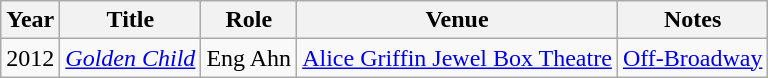<table class="wikitable">
<tr>
<th>Year</th>
<th>Title</th>
<th>Role</th>
<th>Venue</th>
<th>Notes</th>
</tr>
<tr>
<td>2012</td>
<td><em><a href='#'>Golden Child</a></em></td>
<td>Eng Ahn</td>
<td><a href='#'>Alice Griffin Jewel Box Theatre</a></td>
<td><a href='#'>Off-Broadway</a></td>
</tr>
</table>
